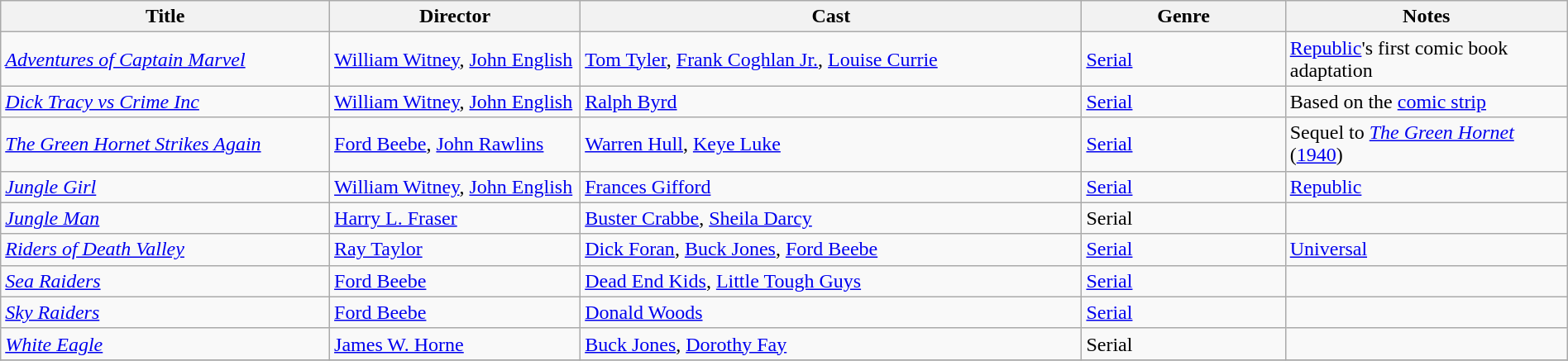<table class="wikitable" width= "100%">
<tr>
<th width=21%>Title</th>
<th width=16%>Director</th>
<th width=32%>Cast</th>
<th width=13%>Genre</th>
<th width=18%>Notes</th>
</tr>
<tr>
<td><em><a href='#'>Adventures of Captain Marvel</a></em></td>
<td><a href='#'>William Witney</a>, <a href='#'>John English</a></td>
<td><a href='#'>Tom Tyler</a>, <a href='#'>Frank Coghlan Jr.</a>, <a href='#'>Louise Currie</a></td>
<td><a href='#'>Serial</a></td>
<td><a href='#'>Republic</a>'s first comic book adaptation</td>
</tr>
<tr>
<td><em><a href='#'>Dick Tracy vs Crime Inc</a></em></td>
<td><a href='#'>William Witney</a>, <a href='#'>John English</a></td>
<td><a href='#'>Ralph Byrd</a></td>
<td><a href='#'>Serial</a></td>
<td>Based on the <a href='#'>comic strip</a></td>
</tr>
<tr>
<td><em><a href='#'>The Green Hornet Strikes Again</a></em></td>
<td><a href='#'>Ford Beebe</a>, <a href='#'>John Rawlins</a></td>
<td><a href='#'>Warren Hull</a>, <a href='#'>Keye Luke</a></td>
<td><a href='#'>Serial</a></td>
<td>Sequel to <em><a href='#'>The Green Hornet</a></em> (<a href='#'>1940</a>)</td>
</tr>
<tr>
<td><em><a href='#'>Jungle Girl</a></em></td>
<td><a href='#'>William Witney</a>, <a href='#'>John English</a></td>
<td><a href='#'>Frances Gifford</a></td>
<td><a href='#'>Serial</a></td>
<td><a href='#'>Republic</a></td>
</tr>
<tr>
<td><em><a href='#'>Jungle Man</a></em></td>
<td><a href='#'>Harry L. Fraser</a></td>
<td><a href='#'>Buster Crabbe</a>, <a href='#'>Sheila Darcy</a></td>
<td>Serial</td>
<td></td>
</tr>
<tr>
<td><em><a href='#'>Riders of Death Valley</a></em></td>
<td><a href='#'>Ray Taylor</a></td>
<td><a href='#'>Dick Foran</a>, <a href='#'>Buck Jones</a>, <a href='#'>Ford Beebe</a></td>
<td><a href='#'>Serial</a></td>
<td><a href='#'>Universal</a></td>
</tr>
<tr>
<td><em><a href='#'>Sea Raiders</a></em></td>
<td><a href='#'>Ford Beebe</a></td>
<td><a href='#'>Dead End Kids</a>, <a href='#'>Little Tough Guys</a></td>
<td><a href='#'>Serial</a></td>
<td></td>
</tr>
<tr>
<td><em><a href='#'>Sky Raiders</a></em></td>
<td><a href='#'>Ford Beebe</a></td>
<td><a href='#'>Donald Woods</a></td>
<td><a href='#'>Serial</a></td>
<td></td>
</tr>
<tr>
<td><em><a href='#'>White Eagle</a></em></td>
<td><a href='#'>James W. Horne</a></td>
<td><a href='#'>Buck Jones</a>, <a href='#'>Dorothy Fay</a></td>
<td>Serial</td>
<td></td>
</tr>
<tr>
</tr>
</table>
